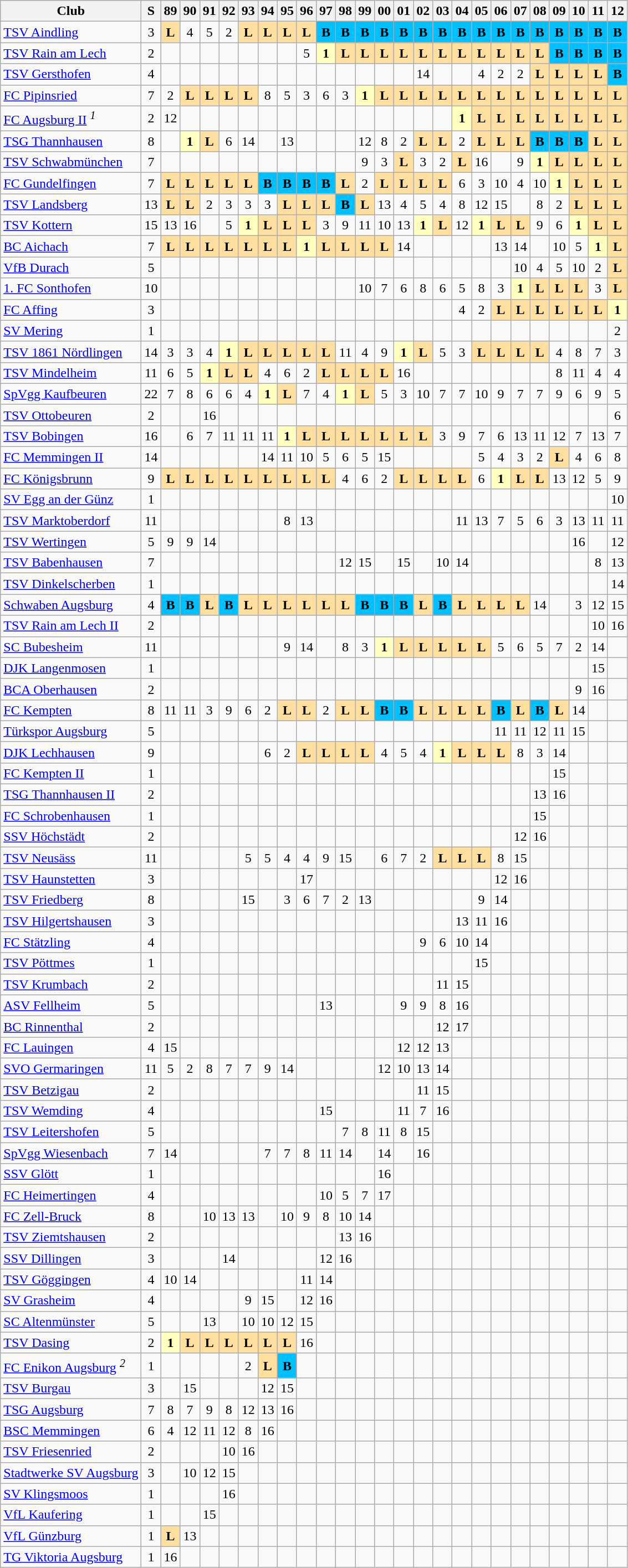<table class="wikitable sortable">
<tr>
<th>Club</th>
<th>S</th>
<th class="unsortable">89</th>
<th class="unsortable">90</th>
<th class="unsortable">91</th>
<th class="unsortable">92</th>
<th class="unsortable">93</th>
<th class="unsortable">94</th>
<th class="unsortable">95</th>
<th class="unsortable">96</th>
<th class="unsortable">97</th>
<th class="unsortable">98</th>
<th class="unsortable">99</th>
<th class="unsortable">00</th>
<th class="unsortable">01</th>
<th class="unsortable">02</th>
<th class="unsortable">03</th>
<th class="unsortable">04</th>
<th class="unsortable">05</th>
<th class="unsortable">06</th>
<th class="unsortable">07</th>
<th class="unsortable">08</th>
<th class="unsortable">09</th>
<th class="unsortable">10</th>
<th class="unsortable">11</th>
<th class="unsortable">12</th>
</tr>
<tr align="center">
<td align="left"><a href='#'>TSV Aindling</a></td>
<td>3</td>
<td style="background:#ffdf9f"><strong>L</strong></td>
<td>4</td>
<td>5</td>
<td>2</td>
<td style="background:#ffdf9f"><strong>L</strong></td>
<td style="background:#ffdf9f"><strong>L</strong></td>
<td style="background:#ffdf9f"><strong>L</strong></td>
<td style="background:#ffdf9f"><strong>L</strong></td>
<td style="background:#00BFFF"><strong>B</strong></td>
<td style="background:#00BFFF"><strong>B</strong></td>
<td style="background:#00BFFF"><strong>B</strong></td>
<td style="background:#00BFFF"><strong>B</strong></td>
<td style="background:#00BFFF"><strong>B</strong></td>
<td style="background:#00BFFF"><strong>B</strong></td>
<td style="background:#00BFFF"><strong>B</strong></td>
<td style="background:#00BFFF"><strong>B</strong></td>
<td style="background:#00BFFF"><strong>B</strong></td>
<td style="background:#00BFFF"><strong>B</strong></td>
<td style="background:#00BFFF"><strong>B</strong></td>
<td style="background:#00BFFF"><strong>B</strong></td>
<td style="background:#00BFFF"><strong>B</strong></td>
<td style="background:#00BFFF"><strong>B</strong></td>
<td style="background:#00BFFF"><strong>B</strong></td>
<td style="background:#00BFFF"><strong>B</strong></td>
</tr>
<tr align="center">
<td align="left"><a href='#'>TSV Rain am Lech</a></td>
<td>2</td>
<td></td>
<td></td>
<td></td>
<td></td>
<td></td>
<td></td>
<td></td>
<td>5</td>
<td style="background:#ffffbf"><strong>1</strong></td>
<td style="background:#ffdf9f"><strong>L</strong></td>
<td style="background:#ffdf9f"><strong>L</strong></td>
<td style="background:#ffdf9f"><strong>L</strong></td>
<td style="background:#ffdf9f"><strong>L</strong></td>
<td style="background:#ffdf9f"><strong>L</strong></td>
<td style="background:#ffdf9f"><strong>L</strong></td>
<td style="background:#ffdf9f"><strong>L</strong></td>
<td style="background:#ffdf9f"><strong>L</strong></td>
<td style="background:#ffdf9f"><strong>L</strong></td>
<td style="background:#ffdf9f"><strong>L</strong></td>
<td style="background:#ffdf9f"><strong>L</strong></td>
<td style="background:#00BFFF"><strong>B</strong></td>
<td style="background:#00BFFF"><strong>B</strong></td>
<td style="background:#00BFFF"><strong>B</strong></td>
<td style="background:#00BFFF"><strong>B</strong></td>
</tr>
<tr align="center">
<td align="left"><a href='#'>TSV Gersthofen</a></td>
<td>4</td>
<td></td>
<td></td>
<td></td>
<td></td>
<td></td>
<td></td>
<td></td>
<td></td>
<td></td>
<td></td>
<td></td>
<td></td>
<td></td>
<td>14</td>
<td></td>
<td></td>
<td>4</td>
<td>2</td>
<td>2</td>
<td style="background:#ffdf9f"><strong>L</strong></td>
<td style="background:#ffdf9f"><strong>L</strong></td>
<td style="background:#ffdf9f"><strong>L</strong></td>
<td style="background:#ffdf9f"><strong>L</strong></td>
<td style="background:#00BFFF"><strong>B</strong></td>
</tr>
<tr align="center">
<td align="left"><a href='#'>FC Pipinsried</a></td>
<td>7</td>
<td>2</td>
<td style="background:#ffdf9f"><strong>L</strong></td>
<td style="background:#ffdf9f"><strong>L</strong></td>
<td style="background:#ffdf9f"><strong>L</strong></td>
<td style="background:#ffdf9f"><strong>L</strong></td>
<td>8</td>
<td>5</td>
<td>3</td>
<td>6</td>
<td>3</td>
<td style="background:#ffffbf"><strong>1</strong></td>
<td style="background:#ffdf9f"><strong>L</strong></td>
<td style="background:#ffdf9f"><strong>L</strong></td>
<td style="background:#ffdf9f"><strong>L</strong></td>
<td style="background:#ffdf9f"><strong>L</strong></td>
<td style="background:#ffdf9f"><strong>L</strong></td>
<td style="background:#ffdf9f"><strong>L</strong></td>
<td style="background:#ffdf9f"><strong>L</strong></td>
<td style="background:#ffdf9f"><strong>L</strong></td>
<td style="background:#ffdf9f"><strong>L</strong></td>
<td style="background:#ffdf9f"><strong>L</strong></td>
<td style="background:#ffdf9f"><strong>L</strong></td>
<td style="background:#ffdf9f"><strong>L</strong></td>
<td style="background:#ffdf9f"><strong>L</strong></td>
</tr>
<tr align="center">
<td align="left"><a href='#'>FC Augsburg II</a> <sup><em>1</em></sup></td>
<td>2</td>
<td>12</td>
<td></td>
<td></td>
<td></td>
<td></td>
<td></td>
<td></td>
<td></td>
<td></td>
<td></td>
<td></td>
<td></td>
<td></td>
<td></td>
<td></td>
<td style="background:#ffffbf"><strong>1</strong></td>
<td style="background:#ffdf9f"><strong>L</strong></td>
<td style="background:#ffdf9f"><strong>L</strong></td>
<td style="background:#ffdf9f"><strong>L</strong></td>
<td style="background:#ffdf9f"><strong>L</strong></td>
<td style="background:#ffdf9f"><strong>L</strong></td>
<td style="background:#ffdf9f"><strong>L</strong></td>
<td style="background:#ffdf9f"><strong>L</strong></td>
<td style="background:#ffdf9f"><strong>L</strong></td>
</tr>
<tr align="center">
<td align="left"><a href='#'>TSG Thannhausen</a></td>
<td>8</td>
<td></td>
<td style="background:#ffffbf"><strong>1</strong></td>
<td style="background:#ffdf9f"><strong>L</strong></td>
<td>6</td>
<td>14</td>
<td></td>
<td>13</td>
<td></td>
<td></td>
<td></td>
<td>12</td>
<td>8</td>
<td>2</td>
<td style="background:#ffdf9f"><strong>L</strong></td>
<td style="background:#ffdf9f"><strong>L</strong></td>
<td>2</td>
<td style="background:#ffdf9f"><strong>L</strong></td>
<td style="background:#ffdf9f"><strong>L</strong></td>
<td style="background:#ffdf9f"><strong>L</strong></td>
<td style="background:#00BFFF"><strong>B</strong></td>
<td style="background:#00BFFF"><strong>B</strong></td>
<td style="background:#00BFFF"><strong>B</strong></td>
<td style="background:#ffdf9f"><strong>L</strong></td>
<td style="background:#ffdf9f"><strong>L</strong></td>
</tr>
<tr align="center">
<td align="left"><a href='#'>TSV Schwabmünchen</a></td>
<td>7</td>
<td></td>
<td></td>
<td></td>
<td></td>
<td></td>
<td></td>
<td></td>
<td></td>
<td></td>
<td></td>
<td>9</td>
<td>3</td>
<td style="background:#ffdf9f"><strong>L</strong></td>
<td>3</td>
<td>2</td>
<td style="background:#ffdf9f"><strong>L</strong></td>
<td>16</td>
<td></td>
<td>9</td>
<td style="background:#ffffbf"><strong>1</strong></td>
<td style="background:#ffdf9f"><strong>L</strong></td>
<td style="background:#ffdf9f"><strong>L</strong></td>
<td style="background:#ffdf9f"><strong>L</strong></td>
<td style="background:#ffdf9f"><strong>L</strong></td>
</tr>
<tr align="center">
<td align="left"><a href='#'>FC Gundelfingen</a></td>
<td>7</td>
<td style="background:#ffdf9f"><strong>L</strong></td>
<td style="background:#ffdf9f"><strong>L</strong></td>
<td style="background:#ffdf9f"><strong>L</strong></td>
<td style="background:#ffdf9f"><strong>L</strong></td>
<td style="background:#ffdf9f"><strong>L</strong></td>
<td style="background:#00BFFF"><strong>B</strong></td>
<td style="background:#00BFFF"><strong>B</strong></td>
<td style="background:#00BFFF"><strong>B</strong></td>
<td style="background:#00BFFF"><strong>B</strong></td>
<td style="background:#ffdf9f"><strong>L</strong></td>
<td>2</td>
<td style="background:#ffdf9f"><strong>L</strong></td>
<td style="background:#ffdf9f"><strong>L</strong></td>
<td style="background:#ffdf9f"><strong>L</strong></td>
<td style="background:#ffdf9f"><strong>L</strong></td>
<td>6</td>
<td>3</td>
<td>10</td>
<td>4</td>
<td>10</td>
<td style="background:#ffffbf"><strong>1</strong></td>
<td style="background:#ffdf9f"><strong>L</strong></td>
<td style="background:#ffdf9f"><strong>L</strong></td>
<td style="background:#ffdf9f"><strong>L</strong></td>
</tr>
<tr align="center">
<td align="left"><a href='#'>TSV Landsberg</a></td>
<td>13</td>
<td style="background:#ffdf9f"><strong>L</strong></td>
<td style="background:#ffdf9f"><strong>L</strong></td>
<td>2</td>
<td>3</td>
<td>3</td>
<td>3</td>
<td style="background:#ffdf9f"><strong>L</strong></td>
<td style="background:#ffdf9f"><strong>L</strong></td>
<td style="background:#ffdf9f"><strong>L</strong></td>
<td style="background:#00BFFF"><strong>B</strong></td>
<td style="background:#ffdf9f"><strong>L</strong></td>
<td>13</td>
<td>4</td>
<td>5</td>
<td>4</td>
<td>8</td>
<td>12</td>
<td>15</td>
<td></td>
<td>8</td>
<td>2</td>
<td style="background:#ffdf9f"><strong>L</strong></td>
<td style="background:#ffdf9f"><strong>L</strong></td>
<td style="background:#ffdf9f"><strong>L</strong></td>
</tr>
<tr align="center">
<td align="left"><a href='#'>TSV Kottern</a></td>
<td>15</td>
<td>13</td>
<td>16</td>
<td></td>
<td>5</td>
<td style="background:#ffffbf"><strong>1</strong></td>
<td style="background:#ffdf9f"><strong>L</strong></td>
<td style="background:#ffdf9f"><strong>L</strong></td>
<td style="background:#ffdf9f"><strong>L</strong></td>
<td>3</td>
<td>9</td>
<td>11</td>
<td>10</td>
<td>13</td>
<td style="background:#ffffbf"><strong>1</strong></td>
<td style="background:#ffdf9f"><strong>L</strong></td>
<td>12</td>
<td style="background:#ffffbf"><strong>1</strong></td>
<td style="background:#ffdf9f"><strong>L</strong></td>
<td style="background:#ffdf9f"><strong>L</strong></td>
<td>9</td>
<td>6</td>
<td style="background:#ffffbf"><strong>1</strong></td>
<td style="background:#ffdf9f"><strong>L</strong></td>
<td style="background:#ffdf9f"><strong>L</strong></td>
</tr>
<tr align="center">
<td align="left"><a href='#'>BC Aichach</a></td>
<td>7</td>
<td style="background:#ffdf9f"><strong>L</strong></td>
<td style="background:#ffdf9f"><strong>L</strong></td>
<td style="background:#ffdf9f"><strong>L</strong></td>
<td style="background:#ffdf9f"><strong>L</strong></td>
<td style="background:#ffdf9f"><strong>L</strong></td>
<td style="background:#ffdf9f"><strong>L</strong></td>
<td style="background:#ffdf9f"><strong>L</strong></td>
<td style="background:#ffffbf"><strong>1</strong></td>
<td style="background:#ffdf9f"><strong>L</strong></td>
<td style="background:#ffdf9f"><strong>L</strong></td>
<td style="background:#ffdf9f"><strong>L</strong></td>
<td style="background:#ffdf9f"><strong>L</strong></td>
<td>14</td>
<td></td>
<td></td>
<td></td>
<td></td>
<td>13</td>
<td>14</td>
<td></td>
<td>10</td>
<td>5</td>
<td style="background:#ffffbf"><strong>1</strong></td>
<td style="background:#ffdf9f"><strong>L</strong></td>
</tr>
<tr align="center">
<td align="left"><a href='#'>VfB Durach</a></td>
<td>5</td>
<td></td>
<td></td>
<td></td>
<td></td>
<td></td>
<td></td>
<td></td>
<td></td>
<td></td>
<td></td>
<td></td>
<td></td>
<td></td>
<td></td>
<td></td>
<td></td>
<td></td>
<td></td>
<td>10</td>
<td>4</td>
<td>5</td>
<td>10</td>
<td>2</td>
<td style="background:#ffdf9f"><strong>L</strong></td>
</tr>
<tr align="center">
<td align="left"><a href='#'>1. FC Sonthofen</a></td>
<td>10</td>
<td></td>
<td></td>
<td></td>
<td></td>
<td></td>
<td></td>
<td></td>
<td></td>
<td></td>
<td></td>
<td>10</td>
<td>7</td>
<td>6</td>
<td>8</td>
<td>6</td>
<td>5</td>
<td>8</td>
<td>3</td>
<td style="background:#ffffbf"><strong>1</strong></td>
<td style="background:#ffdf9f"><strong>L</strong></td>
<td style="background:#ffdf9f"><strong>L</strong></td>
<td style="background:#ffdf9f"><strong>L</strong></td>
<td>3</td>
<td style="background:#ffdf9f"><strong>L</strong></td>
</tr>
<tr align="center">
<td align="left"><a href='#'>FC Affing</a></td>
<td>3</td>
<td></td>
<td></td>
<td></td>
<td></td>
<td></td>
<td></td>
<td></td>
<td></td>
<td></td>
<td></td>
<td></td>
<td></td>
<td></td>
<td></td>
<td></td>
<td>4</td>
<td>2</td>
<td style="background:#ffdf9f"><strong>L</strong></td>
<td style="background:#ffdf9f"><strong>L</strong></td>
<td style="background:#ffdf9f"><strong>L</strong></td>
<td style="background:#ffdf9f"><strong>L</strong></td>
<td style="background:#ffdf9f"><strong>L</strong></td>
<td style="background:#ffdf9f"><strong>L</strong></td>
<td style="background:#ffffbf"><strong>1</strong></td>
</tr>
<tr align="center">
<td align="left"><a href='#'>SV Mering</a></td>
<td>1</td>
<td></td>
<td></td>
<td></td>
<td></td>
<td></td>
<td></td>
<td></td>
<td></td>
<td></td>
<td></td>
<td></td>
<td></td>
<td></td>
<td></td>
<td></td>
<td></td>
<td></td>
<td></td>
<td></td>
<td></td>
<td></td>
<td></td>
<td></td>
<td>2</td>
</tr>
<tr align="center">
<td align="left"><a href='#'>TSV 1861 Nördlingen</a></td>
<td>14</td>
<td>3</td>
<td>3</td>
<td>4</td>
<td style="background:#ffffbf"><strong>1</strong></td>
<td style="background:#ffdf9f"><strong>L</strong></td>
<td style="background:#ffdf9f"><strong>L</strong></td>
<td style="background:#ffdf9f"><strong>L</strong></td>
<td style="background:#ffdf9f"><strong>L</strong></td>
<td style="background:#ffdf9f"><strong>L</strong></td>
<td>11</td>
<td>4</td>
<td>9</td>
<td style="background:#ffffbf"><strong>1</strong></td>
<td style="background:#ffdf9f"><strong>L</strong></td>
<td>5</td>
<td>3</td>
<td style="background:#ffdf9f"><strong>L</strong></td>
<td style="background:#ffdf9f"><strong>L</strong></td>
<td style="background:#ffdf9f"><strong>L</strong></td>
<td style="background:#ffdf9f"><strong>L</strong></td>
<td>4</td>
<td>8</td>
<td>7</td>
<td>3</td>
</tr>
<tr align="center">
<td align="left"><a href='#'>TSV Mindelheim</a></td>
<td>11</td>
<td>6</td>
<td>5</td>
<td style="background:#ffffbf"><strong>1</strong></td>
<td style="background:#ffdf9f"><strong>L</strong></td>
<td style="background:#ffdf9f"><strong>L</strong></td>
<td>4</td>
<td>6</td>
<td>2</td>
<td style="background:#ffdf9f"><strong>L</strong></td>
<td style="background:#ffdf9f"><strong>L</strong></td>
<td style="background:#ffdf9f"><strong>L</strong></td>
<td style="background:#ffdf9f"><strong>L</strong></td>
<td>16</td>
<td></td>
<td></td>
<td></td>
<td></td>
<td></td>
<td></td>
<td></td>
<td>8</td>
<td>11</td>
<td>4</td>
<td>4</td>
</tr>
<tr align="center">
<td align="left"><a href='#'>SpVgg Kaufbeuren</a></td>
<td>22</td>
<td>7</td>
<td>8</td>
<td>6</td>
<td>6</td>
<td>4</td>
<td style="background:#ffffbf"><strong>1</strong></td>
<td style="background:#ffdf9f"><strong>L</strong></td>
<td>7</td>
<td>4</td>
<td style="background:#ffffbf"><strong>1</strong></td>
<td style="background:#ffdf9f"><strong>L</strong></td>
<td>5</td>
<td>3</td>
<td>10</td>
<td>7</td>
<td>7</td>
<td>10</td>
<td>9</td>
<td>7</td>
<td>7</td>
<td>9</td>
<td>6</td>
<td>9</td>
<td>5</td>
</tr>
<tr align="center">
<td align="left"><a href='#'>TSV Ottobeuren</a></td>
<td>2</td>
<td></td>
<td></td>
<td>16</td>
<td></td>
<td></td>
<td></td>
<td></td>
<td></td>
<td></td>
<td></td>
<td></td>
<td></td>
<td></td>
<td></td>
<td></td>
<td></td>
<td></td>
<td></td>
<td></td>
<td></td>
<td></td>
<td></td>
<td></td>
<td>6</td>
</tr>
<tr align="center">
<td align="left"><a href='#'>TSV Bobingen</a></td>
<td>16</td>
<td></td>
<td>6</td>
<td>7</td>
<td>11</td>
<td>11</td>
<td>11</td>
<td style="background:#ffffbf"><strong>1</strong></td>
<td style="background:#ffdf9f"><strong>L</strong></td>
<td style="background:#ffdf9f"><strong>L</strong></td>
<td style="background:#ffdf9f"><strong>L</strong></td>
<td style="background:#ffdf9f"><strong>L</strong></td>
<td style="background:#ffdf9f"><strong>L</strong></td>
<td style="background:#ffdf9f"><strong>L</strong></td>
<td style="background:#ffdf9f"><strong>L</strong></td>
<td>3</td>
<td>9</td>
<td>7</td>
<td>6</td>
<td>13</td>
<td>11</td>
<td>12</td>
<td>7</td>
<td>13</td>
<td>7</td>
</tr>
<tr align="center">
<td align="left"><a href='#'>FC Memmingen II</a></td>
<td>14</td>
<td></td>
<td></td>
<td></td>
<td></td>
<td></td>
<td>14</td>
<td>11</td>
<td>10</td>
<td>5</td>
<td>6</td>
<td>5</td>
<td>15</td>
<td></td>
<td></td>
<td></td>
<td></td>
<td>5</td>
<td>4</td>
<td>3</td>
<td>2</td>
<td style="background:#ffdf9f"><strong>L</strong></td>
<td>4</td>
<td>6</td>
<td>8</td>
</tr>
<tr align="center">
<td align="left"><a href='#'>FC Königsbrunn</a></td>
<td>9</td>
<td style="background:#ffdf9f"><strong>L</strong></td>
<td style="background:#ffdf9f"><strong>L</strong></td>
<td style="background:#ffdf9f"><strong>L</strong></td>
<td style="background:#ffdf9f"><strong>L</strong></td>
<td style="background:#ffdf9f"><strong>L</strong></td>
<td style="background:#ffdf9f"><strong>L</strong></td>
<td style="background:#ffdf9f"><strong>L</strong></td>
<td style="background:#ffdf9f"><strong>L</strong></td>
<td style="background:#ffdf9f"><strong>L</strong></td>
<td>4</td>
<td>6</td>
<td>2</td>
<td style="background:#ffdf9f"><strong>L</strong></td>
<td style="background:#ffdf9f"><strong>L</strong></td>
<td style="background:#ffdf9f"><strong>L</strong></td>
<td style="background:#ffdf9f"><strong>L</strong></td>
<td>6</td>
<td style="background:#ffffbf"><strong>1</strong></td>
<td style="background:#ffdf9f"><strong>L</strong></td>
<td style="background:#ffdf9f"><strong>L</strong></td>
<td>13</td>
<td>12</td>
<td>5</td>
<td>9</td>
</tr>
<tr align="center">
<td align="left"><a href='#'>SV Egg an der Günz</a></td>
<td>1</td>
<td></td>
<td></td>
<td></td>
<td></td>
<td></td>
<td></td>
<td></td>
<td></td>
<td></td>
<td></td>
<td></td>
<td></td>
<td></td>
<td></td>
<td></td>
<td></td>
<td></td>
<td></td>
<td></td>
<td></td>
<td></td>
<td></td>
<td></td>
<td>10</td>
</tr>
<tr align="center">
<td align="left"><a href='#'>TSV Marktoberdorf</a></td>
<td>11</td>
<td></td>
<td></td>
<td></td>
<td></td>
<td></td>
<td></td>
<td>8</td>
<td>13</td>
<td></td>
<td></td>
<td></td>
<td></td>
<td></td>
<td></td>
<td></td>
<td>11</td>
<td>13</td>
<td>7</td>
<td>5</td>
<td>6</td>
<td>3</td>
<td>13</td>
<td>11</td>
<td>11</td>
</tr>
<tr align="center">
<td align="left"><a href='#'>TSV Wertingen</a></td>
<td>5</td>
<td>9</td>
<td>9</td>
<td>14</td>
<td></td>
<td></td>
<td></td>
<td></td>
<td></td>
<td></td>
<td></td>
<td></td>
<td></td>
<td></td>
<td></td>
<td></td>
<td></td>
<td></td>
<td></td>
<td></td>
<td></td>
<td></td>
<td>16</td>
<td></td>
<td>12</td>
</tr>
<tr align="center">
<td align="left"><a href='#'>TSV Babenhausen</a></td>
<td>7</td>
<td></td>
<td></td>
<td></td>
<td></td>
<td></td>
<td></td>
<td></td>
<td></td>
<td></td>
<td>12</td>
<td>15</td>
<td></td>
<td>15</td>
<td></td>
<td>10</td>
<td>14</td>
<td></td>
<td></td>
<td></td>
<td></td>
<td></td>
<td></td>
<td>8</td>
<td>13</td>
</tr>
<tr align="center">
<td align="left"><a href='#'>TSV Dinkelscherben</a></td>
<td>1</td>
<td></td>
<td></td>
<td></td>
<td></td>
<td></td>
<td></td>
<td></td>
<td></td>
<td></td>
<td></td>
<td></td>
<td></td>
<td></td>
<td></td>
<td></td>
<td></td>
<td></td>
<td></td>
<td></td>
<td></td>
<td></td>
<td></td>
<td></td>
<td>14</td>
</tr>
<tr align="center">
<td align="left"><a href='#'>Schwaben Augsburg</a></td>
<td>4</td>
<td style="background:#00BFFF"><strong>B</strong></td>
<td style="background:#00BFFF"><strong>B</strong></td>
<td style="background:#ffdf9f"><strong>L</strong></td>
<td style="background:#00BFFF"><strong>B</strong></td>
<td style="background:#ffdf9f"><strong>L</strong></td>
<td style="background:#ffdf9f"><strong>L</strong></td>
<td style="background:#ffdf9f"><strong>L</strong></td>
<td style="background:#ffdf9f"><strong>L</strong></td>
<td style="background:#ffdf9f"><strong>L</strong></td>
<td style="background:#ffdf9f"><strong>L</strong></td>
<td style="background:#00BFFF"><strong>B</strong></td>
<td style="background:#00BFFF"><strong>B</strong></td>
<td style="background:#00BFFF"><strong>B</strong></td>
<td style="background:#ffdf9f"><strong>L</strong></td>
<td style="background:#00BFFF"><strong>B</strong></td>
<td style="background:#ffdf9f"><strong>L</strong></td>
<td style="background:#ffdf9f"><strong>L</strong></td>
<td style="background:#ffdf9f"><strong>L</strong></td>
<td style="background:#ffdf9f"><strong>L</strong></td>
<td>14</td>
<td></td>
<td>3</td>
<td>12</td>
<td>15</td>
</tr>
<tr align="center">
<td align="left"><a href='#'>TSV Rain am Lech II</a></td>
<td>2</td>
<td></td>
<td></td>
<td></td>
<td></td>
<td></td>
<td></td>
<td></td>
<td></td>
<td></td>
<td></td>
<td></td>
<td></td>
<td></td>
<td></td>
<td></td>
<td></td>
<td></td>
<td></td>
<td></td>
<td></td>
<td></td>
<td></td>
<td>10</td>
<td>16</td>
</tr>
<tr align="center">
<td align="left"><a href='#'>SC Bubesheim</a></td>
<td>11</td>
<td></td>
<td></td>
<td></td>
<td></td>
<td></td>
<td></td>
<td>9</td>
<td>14</td>
<td></td>
<td>8</td>
<td>3</td>
<td style="background:#ffffbf"><strong>1</strong></td>
<td style="background:#ffdf9f"><strong>L</strong></td>
<td style="background:#ffdf9f"><strong>L</strong></td>
<td style="background:#ffdf9f"><strong>L</strong></td>
<td style="background:#ffdf9f"><strong>L</strong></td>
<td style="background:#ffdf9f"><strong>L</strong></td>
<td>5</td>
<td>6</td>
<td>5</td>
<td>7</td>
<td>2</td>
<td>14</td>
<td></td>
</tr>
<tr align="center">
<td align="left"><a href='#'>DJK Langenmosen</a></td>
<td>1</td>
<td></td>
<td></td>
<td></td>
<td></td>
<td></td>
<td></td>
<td></td>
<td></td>
<td></td>
<td></td>
<td></td>
<td></td>
<td></td>
<td></td>
<td></td>
<td></td>
<td></td>
<td></td>
<td></td>
<td></td>
<td></td>
<td></td>
<td>15</td>
<td></td>
</tr>
<tr align="center">
<td align="left"><a href='#'>BCA Oberhausen</a></td>
<td>2</td>
<td></td>
<td></td>
<td></td>
<td></td>
<td></td>
<td></td>
<td></td>
<td></td>
<td></td>
<td></td>
<td></td>
<td></td>
<td></td>
<td></td>
<td></td>
<td></td>
<td></td>
<td></td>
<td></td>
<td></td>
<td></td>
<td>9</td>
<td>16</td>
<td></td>
</tr>
<tr align="center">
<td align="left"><a href='#'>FC Kempten</a></td>
<td>8</td>
<td>11</td>
<td>11</td>
<td>3</td>
<td>9</td>
<td>6</td>
<td>2</td>
<td style="background:#ffdf9f"><strong>L</strong></td>
<td style="background:#ffdf9f"><strong>L</strong></td>
<td>2</td>
<td style="background:#ffdf9f"><strong>L</strong></td>
<td style="background:#ffdf9f"><strong>L</strong></td>
<td style="background:#00BFFF"><strong>B</strong></td>
<td style="background:#00BFFF"><strong>B</strong></td>
<td style="background:#ffdf9f"><strong>L</strong></td>
<td style="background:#ffdf9f"><strong>L</strong></td>
<td style="background:#ffdf9f"><strong>L</strong></td>
<td style="background:#ffdf9f"><strong>L</strong></td>
<td style="background:#00BFFF"><strong>B</strong></td>
<td style="background:#ffdf9f"><strong>L</strong></td>
<td style="background:#00BFFF"><strong>B</strong></td>
<td style="background:#ffdf9f"><strong>L</strong></td>
<td>14</td>
<td></td>
<td></td>
</tr>
<tr align="center">
<td align="left"><a href='#'>Türkspor Augsburg</a></td>
<td>5</td>
<td></td>
<td></td>
<td></td>
<td></td>
<td></td>
<td></td>
<td></td>
<td></td>
<td></td>
<td></td>
<td></td>
<td></td>
<td></td>
<td></td>
<td></td>
<td></td>
<td></td>
<td>11</td>
<td>11</td>
<td>12</td>
<td>11</td>
<td>15</td>
<td></td>
<td></td>
</tr>
<tr align="center">
<td align="left"><a href='#'>DJK Lechhausen</a></td>
<td>9</td>
<td></td>
<td></td>
<td></td>
<td></td>
<td></td>
<td>6</td>
<td>2</td>
<td style="background:#ffdf9f"><strong>L</strong></td>
<td style="background:#ffdf9f"><strong>L</strong></td>
<td style="background:#ffdf9f"><strong>L</strong></td>
<td style="background:#ffdf9f"><strong>L</strong></td>
<td>4</td>
<td>5</td>
<td>4</td>
<td style="background:#ffffbf"><strong>1</strong></td>
<td style="background:#ffdf9f"><strong>L</strong></td>
<td style="background:#ffdf9f"><strong>L</strong></td>
<td style="background:#ffdf9f"><strong>L</strong></td>
<td>8</td>
<td>3</td>
<td>14</td>
<td></td>
<td></td>
<td></td>
</tr>
<tr align="center">
<td align="left"><a href='#'>FC Kempten II</a></td>
<td>1</td>
<td></td>
<td></td>
<td></td>
<td></td>
<td></td>
<td></td>
<td></td>
<td></td>
<td></td>
<td></td>
<td></td>
<td></td>
<td></td>
<td></td>
<td></td>
<td></td>
<td></td>
<td></td>
<td></td>
<td></td>
<td>15</td>
<td></td>
<td></td>
<td></td>
</tr>
<tr align="center">
<td align="left"><a href='#'>TSG Thannhausen II</a></td>
<td>2</td>
<td></td>
<td></td>
<td></td>
<td></td>
<td></td>
<td></td>
<td></td>
<td></td>
<td></td>
<td></td>
<td></td>
<td></td>
<td></td>
<td></td>
<td></td>
<td></td>
<td></td>
<td></td>
<td></td>
<td>13</td>
<td>16</td>
<td></td>
<td></td>
<td></td>
</tr>
<tr align="center">
<td align="left"><a href='#'>FC Schrobenhausen</a></td>
<td>1</td>
<td></td>
<td></td>
<td></td>
<td></td>
<td></td>
<td></td>
<td></td>
<td></td>
<td></td>
<td></td>
<td></td>
<td></td>
<td></td>
<td></td>
<td></td>
<td></td>
<td></td>
<td></td>
<td></td>
<td>15</td>
<td></td>
<td></td>
<td></td>
<td></td>
</tr>
<tr align="center">
<td align="left"><a href='#'>SSV Höchstädt</a></td>
<td>2</td>
<td></td>
<td></td>
<td></td>
<td></td>
<td></td>
<td></td>
<td></td>
<td></td>
<td></td>
<td></td>
<td></td>
<td></td>
<td></td>
<td></td>
<td></td>
<td></td>
<td></td>
<td></td>
<td>12</td>
<td>16</td>
<td></td>
<td></td>
<td></td>
<td></td>
</tr>
<tr align="center">
<td align="left"><a href='#'>TSV Neusäss</a></td>
<td>11</td>
<td></td>
<td></td>
<td></td>
<td></td>
<td>5</td>
<td>5</td>
<td>4</td>
<td>4</td>
<td>9</td>
<td>15</td>
<td></td>
<td>6</td>
<td>7</td>
<td>2</td>
<td style="background:#ffdf9f"><strong>L</strong></td>
<td style="background:#ffdf9f"><strong>L</strong></td>
<td style="background:#ffdf9f"><strong>L</strong></td>
<td>8</td>
<td>15</td>
<td></td>
<td></td>
<td></td>
<td></td>
<td></td>
</tr>
<tr align="center">
<td align="left"><a href='#'>TSV Haunstetten</a></td>
<td>3</td>
<td></td>
<td></td>
<td></td>
<td></td>
<td></td>
<td></td>
<td></td>
<td>17</td>
<td></td>
<td></td>
<td></td>
<td></td>
<td></td>
<td></td>
<td></td>
<td></td>
<td></td>
<td>12</td>
<td>16</td>
<td></td>
<td></td>
<td></td>
<td></td>
<td></td>
</tr>
<tr align="center">
<td align="left"><a href='#'>TSV Friedberg</a></td>
<td>8</td>
<td></td>
<td></td>
<td></td>
<td></td>
<td>15</td>
<td></td>
<td>3</td>
<td>6</td>
<td>7</td>
<td>2</td>
<td>13</td>
<td></td>
<td></td>
<td></td>
<td></td>
<td></td>
<td>9</td>
<td>14</td>
<td></td>
<td></td>
<td></td>
<td></td>
<td></td>
<td></td>
</tr>
<tr align="center">
<td align="left"><a href='#'>TSV Hilgertshausen</a></td>
<td>3</td>
<td></td>
<td></td>
<td></td>
<td></td>
<td></td>
<td></td>
<td></td>
<td></td>
<td></td>
<td></td>
<td></td>
<td></td>
<td></td>
<td></td>
<td></td>
<td>13</td>
<td>11</td>
<td>16</td>
<td></td>
<td></td>
<td></td>
<td></td>
<td></td>
<td></td>
</tr>
<tr align="center">
<td align="left"><a href='#'>FC Stätzling</a></td>
<td>4</td>
<td></td>
<td></td>
<td></td>
<td></td>
<td></td>
<td></td>
<td></td>
<td></td>
<td></td>
<td></td>
<td></td>
<td></td>
<td></td>
<td>9</td>
<td>6</td>
<td>10</td>
<td>14</td>
<td></td>
<td></td>
<td></td>
<td></td>
<td></td>
<td></td>
<td></td>
</tr>
<tr align="center">
<td align="left"><a href='#'>TSV Pöttmes</a></td>
<td>1</td>
<td></td>
<td></td>
<td></td>
<td></td>
<td></td>
<td></td>
<td></td>
<td></td>
<td></td>
<td></td>
<td></td>
<td></td>
<td></td>
<td></td>
<td></td>
<td></td>
<td>15</td>
<td></td>
<td></td>
<td></td>
<td></td>
<td></td>
<td></td>
<td></td>
</tr>
<tr align="center">
<td align="left"><a href='#'>TSV Krumbach</a></td>
<td>2</td>
<td></td>
<td></td>
<td></td>
<td></td>
<td></td>
<td></td>
<td></td>
<td></td>
<td></td>
<td></td>
<td></td>
<td></td>
<td></td>
<td></td>
<td>11</td>
<td>15</td>
<td></td>
<td></td>
<td></td>
<td></td>
<td></td>
<td></td>
<td></td>
<td></td>
</tr>
<tr align="center">
<td align="left"><a href='#'>ASV Fellheim</a></td>
<td>5</td>
<td></td>
<td></td>
<td></td>
<td></td>
<td></td>
<td></td>
<td></td>
<td></td>
<td>13</td>
<td></td>
<td></td>
<td></td>
<td>9</td>
<td>9</td>
<td>8</td>
<td>16</td>
<td></td>
<td></td>
<td></td>
<td></td>
<td></td>
<td></td>
<td></td>
<td></td>
</tr>
<tr align="center">
<td align="left"><a href='#'>BC Rinnenthal</a></td>
<td>2</td>
<td></td>
<td></td>
<td></td>
<td></td>
<td></td>
<td></td>
<td></td>
<td></td>
<td></td>
<td></td>
<td></td>
<td></td>
<td></td>
<td></td>
<td>12</td>
<td>17</td>
<td></td>
<td></td>
<td></td>
<td></td>
<td></td>
<td></td>
<td></td>
<td></td>
</tr>
<tr align="center">
<td align="left"><a href='#'>FC Lauingen</a></td>
<td>4</td>
<td>15</td>
<td></td>
<td></td>
<td></td>
<td></td>
<td></td>
<td></td>
<td></td>
<td></td>
<td></td>
<td></td>
<td></td>
<td>12</td>
<td>12</td>
<td>13</td>
<td></td>
<td></td>
<td></td>
<td></td>
<td></td>
<td></td>
<td></td>
<td></td>
<td></td>
</tr>
<tr align="center">
<td align="left"><a href='#'>SVO Germaringen</a></td>
<td>11</td>
<td>5</td>
<td>2</td>
<td>8</td>
<td>7</td>
<td>7</td>
<td>9</td>
<td>14</td>
<td></td>
<td></td>
<td></td>
<td></td>
<td>12</td>
<td>10</td>
<td>13</td>
<td>14</td>
<td></td>
<td></td>
<td></td>
<td></td>
<td></td>
<td></td>
<td></td>
<td></td>
<td></td>
</tr>
<tr align="center">
<td align="left"><a href='#'>TSV Betzigau</a></td>
<td>2</td>
<td></td>
<td></td>
<td></td>
<td></td>
<td></td>
<td></td>
<td></td>
<td></td>
<td></td>
<td></td>
<td></td>
<td></td>
<td></td>
<td>11</td>
<td>15</td>
<td></td>
<td></td>
<td></td>
<td></td>
<td></td>
<td></td>
<td></td>
<td></td>
<td></td>
</tr>
<tr align="center">
<td align="left"><a href='#'>TSV Wemding</a></td>
<td>4</td>
<td></td>
<td></td>
<td></td>
<td></td>
<td></td>
<td></td>
<td></td>
<td></td>
<td>15</td>
<td></td>
<td></td>
<td></td>
<td>11</td>
<td>7</td>
<td>16</td>
<td></td>
<td></td>
<td></td>
<td></td>
<td></td>
<td></td>
<td></td>
<td></td>
<td></td>
</tr>
<tr align="center">
<td align="left"><a href='#'>TSV Leitershofen</a></td>
<td>5</td>
<td></td>
<td></td>
<td></td>
<td></td>
<td></td>
<td></td>
<td></td>
<td></td>
<td></td>
<td>7</td>
<td>8</td>
<td>11</td>
<td>8</td>
<td>15</td>
<td></td>
<td></td>
<td></td>
<td></td>
<td></td>
<td></td>
<td></td>
<td></td>
<td></td>
<td></td>
</tr>
<tr align="center">
<td align="left"><a href='#'>SpVgg Wiesenbach</a></td>
<td>7</td>
<td>14</td>
<td></td>
<td></td>
<td></td>
<td></td>
<td>7</td>
<td>7</td>
<td>8</td>
<td>11</td>
<td>14</td>
<td></td>
<td>14</td>
<td></td>
<td>16</td>
<td></td>
<td></td>
<td></td>
<td></td>
<td></td>
<td></td>
<td></td>
<td></td>
<td></td>
<td></td>
</tr>
<tr align="center">
<td align="left"><a href='#'>SSV Glött</a></td>
<td>1</td>
<td></td>
<td></td>
<td></td>
<td></td>
<td></td>
<td></td>
<td></td>
<td></td>
<td></td>
<td></td>
<td></td>
<td>16</td>
<td></td>
<td></td>
<td></td>
<td></td>
<td></td>
<td></td>
<td></td>
<td></td>
<td></td>
<td></td>
<td></td>
<td></td>
</tr>
<tr align="center">
<td align="left"><a href='#'>FC Heimertingen</a></td>
<td>4</td>
<td></td>
<td></td>
<td></td>
<td></td>
<td></td>
<td></td>
<td></td>
<td></td>
<td>10</td>
<td>5</td>
<td>7</td>
<td>17</td>
<td></td>
<td></td>
<td></td>
<td></td>
<td></td>
<td></td>
<td></td>
<td></td>
<td></td>
<td></td>
<td></td>
<td></td>
</tr>
<tr align="center">
<td align="left"><a href='#'>FC Zell-Bruck</a></td>
<td>8</td>
<td></td>
<td></td>
<td>10</td>
<td>13</td>
<td>13</td>
<td></td>
<td>10</td>
<td>9</td>
<td>8</td>
<td>10</td>
<td>14</td>
<td></td>
<td></td>
<td></td>
<td></td>
<td></td>
<td></td>
<td></td>
<td></td>
<td></td>
<td></td>
<td></td>
<td></td>
<td></td>
</tr>
<tr align="center">
<td align="left"><a href='#'>TSV Ziemtshausen</a></td>
<td>2</td>
<td></td>
<td></td>
<td></td>
<td></td>
<td></td>
<td></td>
<td></td>
<td></td>
<td></td>
<td>13</td>
<td>16</td>
<td></td>
<td></td>
<td></td>
<td></td>
<td></td>
<td></td>
<td></td>
<td></td>
<td></td>
<td></td>
<td></td>
<td></td>
<td></td>
</tr>
<tr align="center">
<td align="left"><a href='#'>SSV Dillingen</a></td>
<td>3</td>
<td></td>
<td></td>
<td></td>
<td>14</td>
<td></td>
<td></td>
<td></td>
<td></td>
<td>12</td>
<td>16</td>
<td></td>
<td></td>
<td></td>
<td></td>
<td></td>
<td></td>
<td></td>
<td></td>
<td></td>
<td></td>
<td></td>
<td></td>
<td></td>
<td></td>
</tr>
<tr align="center">
<td align="left"><a href='#'>TSV Göggingen</a></td>
<td>4</td>
<td>10</td>
<td>14</td>
<td></td>
<td></td>
<td></td>
<td></td>
<td></td>
<td>11</td>
<td>14</td>
<td></td>
<td></td>
<td></td>
<td></td>
<td></td>
<td></td>
<td></td>
<td></td>
<td></td>
<td></td>
<td></td>
<td></td>
<td></td>
<td></td>
<td></td>
</tr>
<tr align="center">
<td align="left"><a href='#'>SV Grasheim</a></td>
<td>4</td>
<td></td>
<td></td>
<td></td>
<td></td>
<td>9</td>
<td>15</td>
<td></td>
<td>12</td>
<td>16</td>
<td></td>
<td></td>
<td></td>
<td></td>
<td></td>
<td></td>
<td></td>
<td></td>
<td></td>
<td></td>
<td></td>
<td></td>
<td></td>
<td></td>
<td></td>
</tr>
<tr align="center">
<td align="left"><a href='#'>SC Altenmünster</a></td>
<td>5</td>
<td></td>
<td></td>
<td>13</td>
<td></td>
<td>10</td>
<td>10</td>
<td>12</td>
<td>15</td>
<td></td>
<td></td>
<td></td>
<td></td>
<td></td>
<td></td>
<td></td>
<td></td>
<td></td>
<td></td>
<td></td>
<td></td>
<td></td>
<td></td>
<td></td>
<td></td>
</tr>
<tr align="center">
<td align="left"><a href='#'>TSV Dasing</a></td>
<td>2</td>
<td style="background:#ffffbf"><strong>1</strong></td>
<td style="background:#ffdf9f"><strong>L</strong></td>
<td style="background:#ffdf9f"><strong>L</strong></td>
<td style="background:#ffdf9f"><strong>L</strong></td>
<td style="background:#ffdf9f"><strong>L</strong></td>
<td style="background:#ffdf9f"><strong>L</strong></td>
<td style="background:#ffdf9f"><strong>L</strong></td>
<td>16</td>
<td></td>
<td></td>
<td></td>
<td></td>
<td></td>
<td></td>
<td></td>
<td></td>
<td></td>
<td></td>
<td></td>
<td></td>
<td></td>
<td></td>
<td></td>
<td></td>
</tr>
<tr align="center">
<td align="left"><a href='#'>FC Enikon Augsburg</a> <sup><em>2</em></sup></td>
<td>1</td>
<td></td>
<td></td>
<td></td>
<td></td>
<td>2</td>
<td style="background:#ffdf9f"><strong>L</strong></td>
<td style="background:#00BFFF"><strong>B</strong></td>
<td></td>
<td></td>
<td></td>
<td></td>
<td></td>
<td></td>
<td></td>
<td></td>
<td></td>
<td></td>
<td></td>
<td></td>
<td></td>
<td></td>
<td></td>
<td></td>
<td></td>
</tr>
<tr align="center">
<td align="left"><a href='#'>TSV Burgau</a></td>
<td>3</td>
<td></td>
<td>15</td>
<td></td>
<td></td>
<td></td>
<td>12</td>
<td>15</td>
<td></td>
<td></td>
<td></td>
<td></td>
<td></td>
<td></td>
<td></td>
<td></td>
<td></td>
<td></td>
<td></td>
<td></td>
<td></td>
<td></td>
<td></td>
<td></td>
<td></td>
</tr>
<tr align="center">
<td align="left"><a href='#'>TSG Augsburg</a></td>
<td>7</td>
<td>8</td>
<td>7</td>
<td>9</td>
<td>8</td>
<td>12</td>
<td>13</td>
<td>16</td>
<td></td>
<td></td>
<td></td>
<td></td>
<td></td>
<td></td>
<td></td>
<td></td>
<td></td>
<td></td>
<td></td>
<td></td>
<td></td>
<td></td>
<td></td>
<td></td>
<td></td>
</tr>
<tr align="center">
<td align="left"><a href='#'>BSC Memmingen</a></td>
<td>6</td>
<td>4</td>
<td>12</td>
<td>11</td>
<td>12</td>
<td>8</td>
<td>16</td>
<td></td>
<td></td>
<td></td>
<td></td>
<td></td>
<td></td>
<td></td>
<td></td>
<td></td>
<td></td>
<td></td>
<td></td>
<td></td>
<td></td>
<td></td>
<td></td>
<td></td>
<td></td>
</tr>
<tr align="center">
<td align="left"><a href='#'>TSV Friesenried</a></td>
<td>2</td>
<td></td>
<td></td>
<td></td>
<td>10</td>
<td>16</td>
<td></td>
<td></td>
<td></td>
<td></td>
<td></td>
<td></td>
<td></td>
<td></td>
<td></td>
<td></td>
<td></td>
<td></td>
<td></td>
<td></td>
<td></td>
<td></td>
<td></td>
<td></td>
<td></td>
</tr>
<tr align="center">
<td align="left"><a href='#'>Stadtwerke SV Augsburg</a></td>
<td>3</td>
<td></td>
<td>10</td>
<td>12</td>
<td>15</td>
<td></td>
<td></td>
<td></td>
<td></td>
<td></td>
<td></td>
<td></td>
<td></td>
<td></td>
<td></td>
<td></td>
<td></td>
<td></td>
<td></td>
<td></td>
<td></td>
<td></td>
<td></td>
<td></td>
<td></td>
</tr>
<tr align="center">
<td align="left"><a href='#'>SV Klingsmoos</a></td>
<td>1</td>
<td></td>
<td></td>
<td></td>
<td>16</td>
<td></td>
<td></td>
<td></td>
<td></td>
<td></td>
<td></td>
<td></td>
<td></td>
<td></td>
<td></td>
<td></td>
<td></td>
<td></td>
<td></td>
<td></td>
<td></td>
<td></td>
<td></td>
<td></td>
<td></td>
</tr>
<tr align="center">
<td align="left"><a href='#'>VfL Kaufering</a></td>
<td>1</td>
<td></td>
<td></td>
<td>15</td>
<td></td>
<td></td>
<td></td>
<td></td>
<td></td>
<td></td>
<td></td>
<td></td>
<td></td>
<td></td>
<td></td>
<td></td>
<td></td>
<td></td>
<td></td>
<td></td>
<td></td>
<td></td>
<td></td>
<td></td>
<td></td>
</tr>
<tr align="center">
<td align="left"><a href='#'>VfL Günzburg</a></td>
<td>1</td>
<td style="background:#ffdf9f"><strong>L</strong></td>
<td>13</td>
<td></td>
<td></td>
<td></td>
<td></td>
<td></td>
<td></td>
<td></td>
<td></td>
<td></td>
<td></td>
<td></td>
<td></td>
<td></td>
<td></td>
<td></td>
<td></td>
<td></td>
<td></td>
<td></td>
<td></td>
<td></td>
<td></td>
</tr>
<tr align="center">
<td align="left"><a href='#'>TG Viktoria Augsburg</a></td>
<td>1</td>
<td>16</td>
<td></td>
<td></td>
<td></td>
<td></td>
<td></td>
<td></td>
<td></td>
<td></td>
<td></td>
<td></td>
<td></td>
<td></td>
<td></td>
<td></td>
<td></td>
<td></td>
<td></td>
<td></td>
<td></td>
<td></td>
<td></td>
<td></td>
<td></td>
</tr>
</table>
